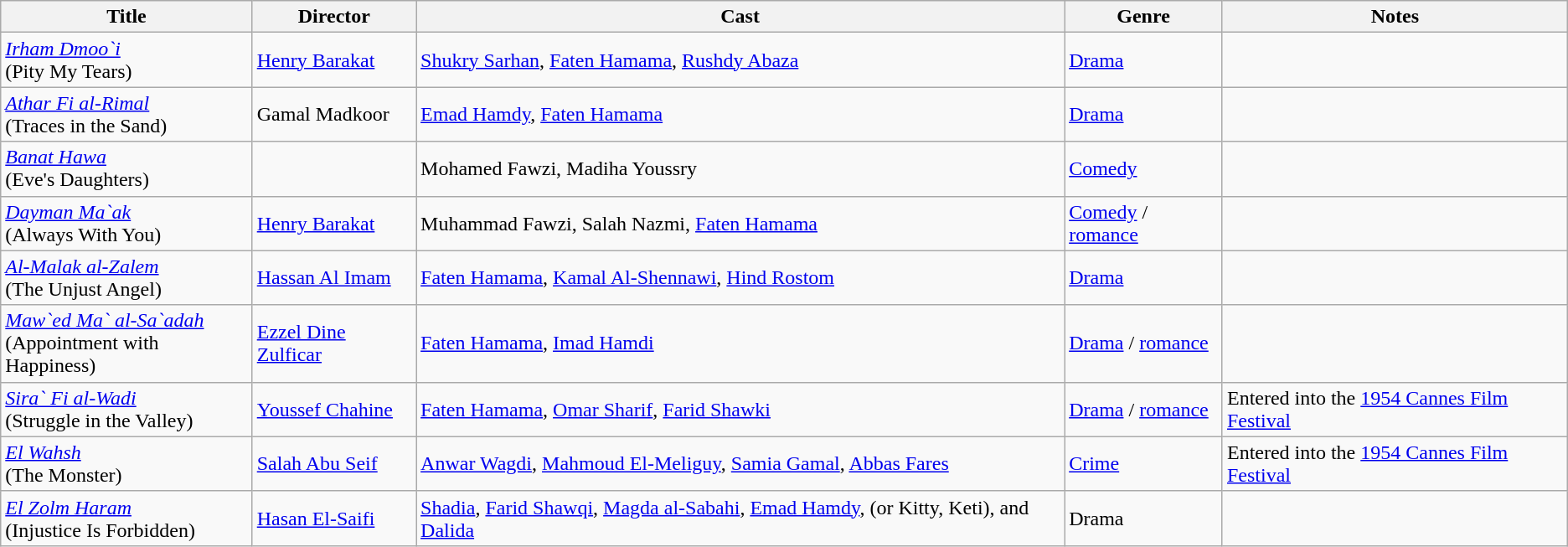<table class="wikitable">
<tr>
<th>Title</th>
<th>Director</th>
<th>Cast</th>
<th>Genre</th>
<th>Notes</th>
</tr>
<tr>
<td><em><a href='#'>Irham Dmoo`i</a></em><br>(Pity My Tears)</td>
<td><a href='#'>Henry Barakat</a></td>
<td><a href='#'>Shukry Sarhan</a>, <a href='#'>Faten Hamama</a>, <a href='#'>Rushdy Abaza</a></td>
<td><a href='#'>Drama</a></td>
<td></td>
</tr>
<tr>
<td><em><a href='#'>Athar Fi al-Rimal</a></em><br>(Traces in the Sand)</td>
<td>Gamal Madkoor</td>
<td><a href='#'>Emad Hamdy</a>, <a href='#'>Faten Hamama</a></td>
<td><a href='#'>Drama</a></td>
<td></td>
</tr>
<tr>
<td><em><a href='#'>Banat Hawa</a></em><br>(Eve's Daughters)</td>
<td></td>
<td>Mohamed Fawzi, Madiha Youssry</td>
<td><a href='#'>Comedy</a></td>
<td></td>
</tr>
<tr>
<td><em><a href='#'>Dayman Ma`ak</a></em><br>(Always With You)</td>
<td><a href='#'>Henry Barakat</a></td>
<td>Muhammad Fawzi, Salah Nazmi, <a href='#'>Faten Hamama</a></td>
<td><a href='#'>Comedy</a> / <a href='#'>romance</a></td>
<td></td>
</tr>
<tr>
<td><em><a href='#'>Al-Malak al-Zalem</a></em><br>(The Unjust Angel)</td>
<td><a href='#'>Hassan Al Imam</a></td>
<td><a href='#'>Faten Hamama</a>, <a href='#'>Kamal Al-Shennawi</a>, <a href='#'>Hind Rostom</a></td>
<td><a href='#'>Drama</a></td>
<td></td>
</tr>
<tr>
<td><em><a href='#'>Maw`ed Ma` al-Sa`adah</a></em><br>(Appointment with Happiness)</td>
<td><a href='#'>Ezzel Dine Zulficar</a></td>
<td><a href='#'>Faten Hamama</a>, <a href='#'>Imad Hamdi</a></td>
<td><a href='#'>Drama</a> / <a href='#'>romance</a></td>
<td></td>
</tr>
<tr>
<td><em><a href='#'>Sira` Fi al-Wadi</a></em><br>(Struggle in the Valley)</td>
<td><a href='#'>Youssef Chahine</a></td>
<td><a href='#'>Faten Hamama</a>, <a href='#'>Omar Sharif</a>, <a href='#'>Farid Shawki</a></td>
<td><a href='#'>Drama</a> / <a href='#'>romance</a></td>
<td>Entered into the <a href='#'>1954 Cannes Film Festival</a></td>
</tr>
<tr>
<td><em><a href='#'>El Wahsh</a></em><br>(The Monster)</td>
<td><a href='#'>Salah Abu Seif</a></td>
<td><a href='#'>Anwar Wagdi</a>, <a href='#'>Mahmoud El-Meliguy</a>, <a href='#'>Samia Gamal</a>, <a href='#'>Abbas Fares</a></td>
<td><a href='#'>Crime</a></td>
<td>Entered into the <a href='#'>1954 Cannes Film Festival</a></td>
</tr>
<tr>
<td><em><a href='#'>El Zolm Haram</a></em><br>(Injustice Is Forbidden)</td>
<td><a href='#'>Hasan El-Saifi</a></td>
<td><a href='#'>Shadia</a>, <a href='#'>Farid Shawqi</a>, <a href='#'>Magda al-Sabahi</a>, <a href='#'>Emad Hamdy</a>,  (or Kitty, Keti), and <a href='#'>Dalida</a></td>
<td>Drama</td>
<td></td>
</tr>
</table>
